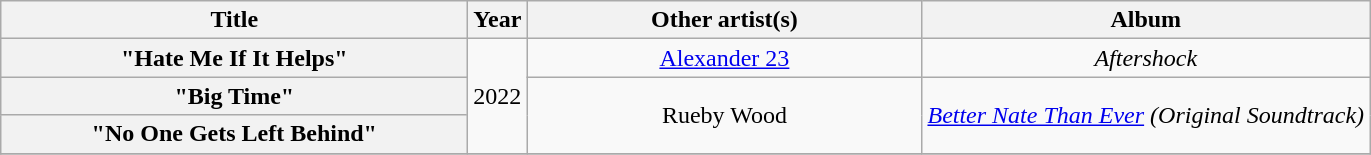<table class="wikitable plainrowheaders" style="text-align:center;">
<tr>
<th scope="col" style="width:19em;">Title</th>
<th scope="col" style="width:1em;">Year</th>
<th scope="col" style="width:16em;">Other artist(s)</th>
<th scope="col">Album</th>
</tr>
<tr>
<th scope="row">"Hate Me If It Helps"</th>
<td rowspan="3">2022</td>
<td><a href='#'>Alexander 23</a></td>
<td><em>Aftershock</em></td>
</tr>
<tr>
<th scope="row">"Big Time"</th>
<td rowspan="2">Rueby Wood</td>
<td rowspan="2"><em><a href='#'>Better Nate Than Ever</a> (Original Soundtrack)</em></td>
</tr>
<tr>
<th scope="row">"No One Gets Left Behind"</th>
</tr>
<tr>
</tr>
</table>
